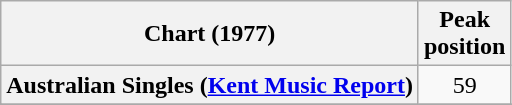<table class="wikitable sortable plainrowheaders" style="text-align:center">
<tr>
<th>Chart (1977)</th>
<th>Peak<br>position</th>
</tr>
<tr>
<th scope="row">Australian Singles (<a href='#'>Kent Music Report</a>)</th>
<td>59</td>
</tr>
<tr>
</tr>
<tr>
</tr>
<tr>
</tr>
</table>
